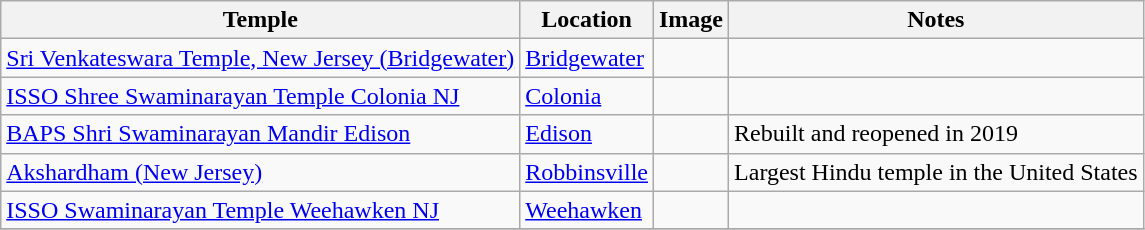<table class="wikitable sortable" id="tableTempleWikiNJ">
<tr>
<th>Temple</th>
<th>Location</th>
<th>Image</th>
<th>Notes</th>
</tr>
<tr>
<td><a href='#'>Sri Venkateswara Temple, New Jersey (Bridgewater)</a></td>
<td><a href='#'>Bridgewater</a></td>
<td></td>
<td></td>
</tr>
<tr>
<td><a href='#'>ISSO Shree Swaminarayan Temple Colonia NJ</a></td>
<td><a href='#'>Colonia</a></td>
<td></td>
<td></td>
</tr>
<tr>
<td><a href='#'>BAPS Shri Swaminarayan Mandir Edison</a></td>
<td><a href='#'>Edison</a></td>
<td></td>
<td>Rebuilt and reopened in 2019</td>
</tr>
<tr>
<td><a href='#'>Akshardham (New Jersey)</a></td>
<td><a href='#'>Robbinsville</a></td>
<td></td>
<td>Largest Hindu temple in the United States</td>
</tr>
<tr>
<td><a href='#'>ISSO Swaminarayan Temple Weehawken NJ</a></td>
<td><a href='#'>Weehawken</a></td>
<td></td>
<td></td>
</tr>
<tr>
</tr>
</table>
